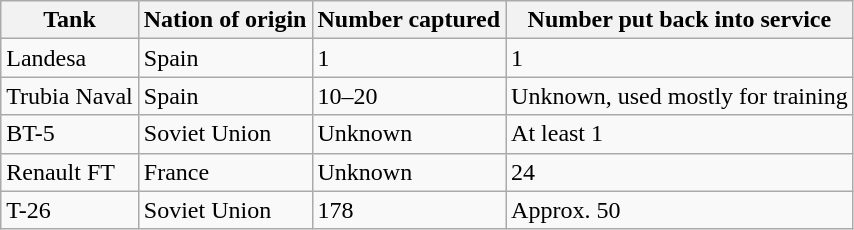<table class="wikitable">
<tr>
<th>Tank</th>
<th>Nation of origin</th>
<th>Number captured</th>
<th>Number put back into service</th>
</tr>
<tr>
<td>Landesa</td>
<td>Spain</td>
<td>1</td>
<td>1</td>
</tr>
<tr>
<td>Trubia Naval</td>
<td>Spain</td>
<td>10–20</td>
<td>Unknown, used mostly for training</td>
</tr>
<tr>
<td>BT-5</td>
<td>Soviet Union</td>
<td>Unknown</td>
<td>At least 1</td>
</tr>
<tr>
<td>Renault FT</td>
<td>France</td>
<td>Unknown</td>
<td>24</td>
</tr>
<tr>
<td>T-26</td>
<td>Soviet Union</td>
<td>178</td>
<td>Approx. 50</td>
</tr>
</table>
